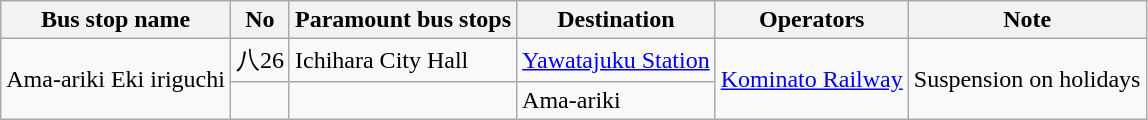<table class="wikitable">
<tr>
<th>Bus stop name</th>
<th>No</th>
<th>Paramount bus stops</th>
<th>Destination</th>
<th>Operators</th>
<th>Note</th>
</tr>
<tr>
<td rowspan="2">Ama-ariki Eki iriguchi</td>
<td>八26</td>
<td>Ichihara City Hall</td>
<td><a href='#'>Yawatajuku Station</a></td>
<td rowspan="2"><a href='#'>Kominato Railway</a></td>
<td rowspan="2">Suspension on holidays</td>
</tr>
<tr>
<td></td>
<td></td>
<td>Ama-ariki</td>
</tr>
</table>
